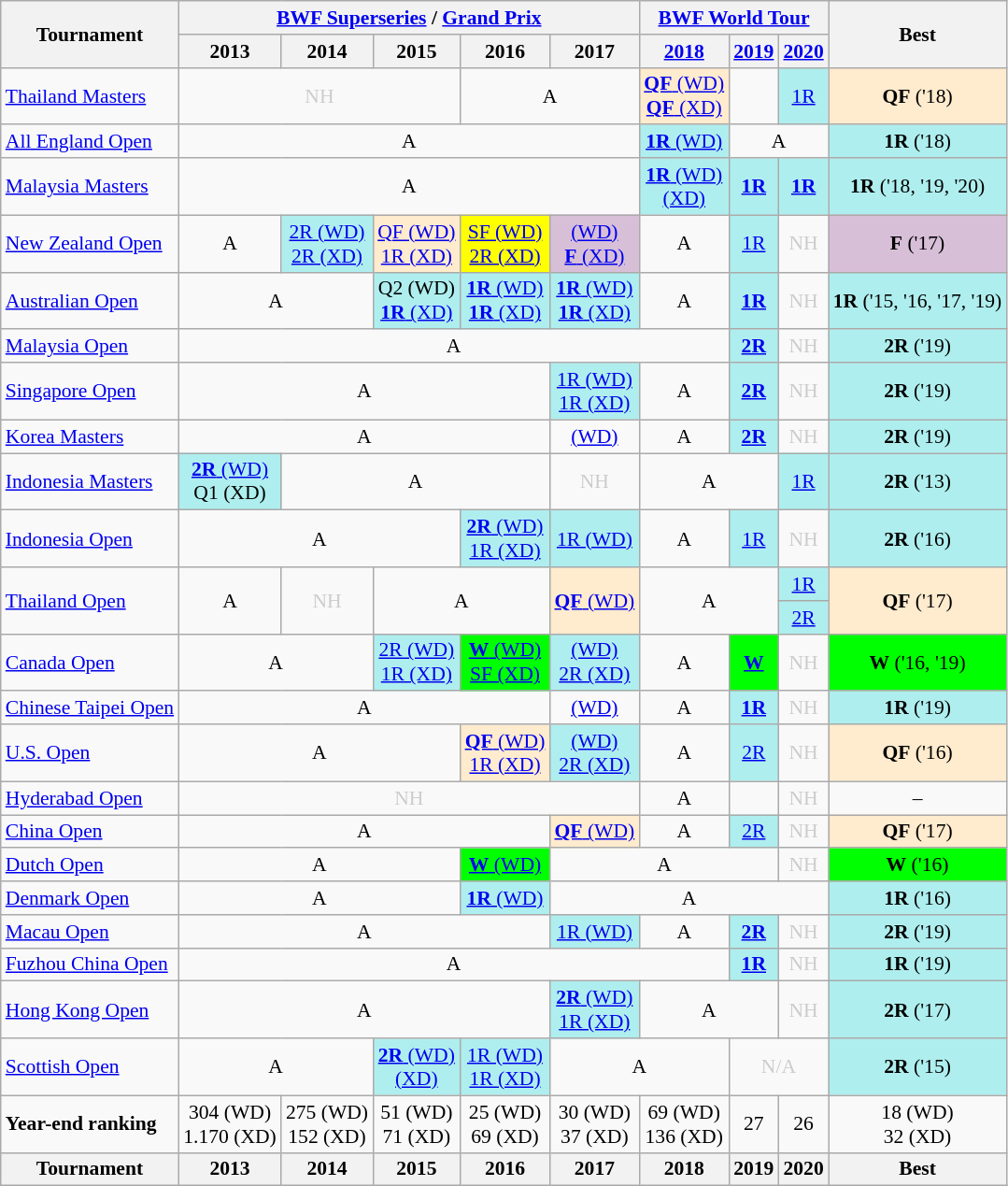<table class="wikitable" style="font-size: 90%; text-align:center">
<tr>
<th rowspan="2">Tournament</th>
<th colspan="5"><strong><a href='#'>BWF Superseries</a> / <a href='#'>Grand Prix</a></strong></th>
<th colspan="3"><strong><a href='#'>BWF World Tour</a></strong></th>
<th rowspan="2">Best</th>
</tr>
<tr>
<th>2013</th>
<th>2014</th>
<th>2015</th>
<th>2016</th>
<th>2017</th>
<th><a href='#'>2018</a></th>
<th><a href='#'>2019</a></th>
<th><a href='#'>2020</a></th>
</tr>
<tr>
<td align=left><a href='#'>Thailand Masters</a></td>
<td colspan="3" style=color:#ccc>NH</td>
<td colspan="2">A</td>
<td bgcolor=FFEBCD><a href='#'><strong>QF</strong> (WD)</a><br><a href='#'><strong>QF</strong> (XD)</a></td>
<td><a href='#'></a></td>
<td bgcolor=AFEEEE><a href='#'>1R</a></td>
<td bgcolor=FFEBCD><strong>QF</strong> ('18)</td>
</tr>
<tr>
<td align=left><a href='#'>All England Open</a></td>
<td colspan="5">A</td>
<td bgcolor=AFEEEE><a href='#'><strong>1R</strong> (WD)</a></td>
<td colspan="2">A</td>
<td bgcolor=AFEEEE><strong>1R</strong> ('18)</td>
</tr>
<tr>
<td align=left><a href='#'>Malaysia Masters</a></td>
<td colspan="5">A</td>
<td bgcolor=AFEEEE><a href='#'><strong>1R</strong> (WD)</a><br><a href='#'> (XD)</a></td>
<td bgcolor=AFEEEE><a href='#'><strong>1R</strong></a></td>
<td bgcolor=AFEEEE><a href='#'><strong>1R</strong></a></td>
<td bgcolor=AFEEEE><strong>1R</strong> ('18, '19, '20)</td>
</tr>
<tr>
<td align=left><a href='#'>New Zealand Open</a></td>
<td>A</td>
<td bgcolor=AFEEEE><a href='#'>2R (WD)</a><br><a href='#'>2R (XD)</a></td>
<td bgcolor=FFEBCD><a href='#'>QF (WD)</a><br><a href='#'>1R (XD)</a></td>
<td bgcolor=FFFF00><a href='#'>SF (WD)</a><br><a href='#'>2R (XD)</a></td>
<td bgcolor=D8BFD8><a href='#'> (WD)</a><br><a href='#'><strong>F</strong> (XD)</a></td>
<td>A</td>
<td bgcolor=AFEEEE><a href='#'>1R</a></td>
<td style=color:#ccc>NH</td>
<td bgcolor=D8BFD8><strong>F</strong> ('17)</td>
</tr>
<tr>
<td align=left><a href='#'>Australian Open</a></td>
<td colspan="2">A</td>
<td 2015; bgcolor=AFEEEE>Q2 (WD)<br><a href='#'><strong>1R</strong> (XD)</a></td>
<td bgcolor=AFEEEE><a href='#'><strong>1R</strong> (WD)</a><br><a href='#'><strong>1R</strong> (XD)</a></td>
<td bgcolor=AFEEEE><a href='#'><strong>1R</strong> (WD)</a><br><a href='#'><strong>1R</strong> (XD)</a></td>
<td>A</td>
<td bgcolor=AFEEEE><a href='#'><strong>1R</strong></a></td>
<td style=color:#ccc>NH</td>
<td bgcolor=AFEEEE><strong>1R</strong> ('15, '16, '17, '19)</td>
</tr>
<tr>
<td align=left><a href='#'>Malaysia Open</a></td>
<td colspan="6">A</td>
<td bgcolor=AFEEEE><a href='#'><strong>2R</strong></a></td>
<td style=color:#ccc>NH</td>
<td bgcolor=AFEEEE><strong>2R</strong> ('19)</td>
</tr>
<tr>
<td align=left><a href='#'>Singapore Open</a></td>
<td colspan="4">A</td>
<td bgcolor=AFEEEE><a href='#'>1R (WD)</a><br><a href='#'>1R (XD)</a></td>
<td>A</td>
<td bgcolor=AFEEEE><a href='#'><strong>2R</strong></a></td>
<td style=color:#ccc>NH</td>
<td bgcolor=AFEEEE><strong>2R</strong> ('19)</td>
</tr>
<tr>
<td align=left><a href='#'>Korea Masters</a></td>
<td colspan="4">A</td>
<td><a href='#'> (WD)</a></td>
<td>A</td>
<td bgcolor=AFEEEE><a href='#'><strong>2R</strong></a></td>
<td style=color:#ccc>NH</td>
<td bgcolor=AFEEEE><strong>2R</strong> ('19)</td>
</tr>
<tr>
<td align=left><a href='#'>Indonesia Masters</a></td>
<td bgcolor=AFEEEE><a href='#'><strong>2R</strong> (WD)</a> <br>Q1 (XD)</td>
<td colspan="3">A</td>
<td style=color:#ccc>NH</td>
<td colspan="2">A</td>
<td bgcolor=AFEEEE><a href='#'>1R</a></td>
<td bgcolor=AFEEEE><strong>2R</strong> ('13)</td>
</tr>
<tr>
<td align=left><a href='#'>Indonesia Open</a></td>
<td colspan="3">A</td>
<td bgcolor=AFEEEE><a href='#'><strong>2R</strong> (WD)</a><br><a href='#'>1R (XD)</a></td>
<td bgcolor=AFEEEE><a href='#'>1R (WD)</a></td>
<td>A</td>
<td bgcolor=AFEEEE><a href='#'>1R</a></td>
<td style=color:#ccc>NH</td>
<td bgcolor=AFEEEE><strong>2R</strong> ('16)</td>
</tr>
<tr>
<td rowspan="2" align=left><a href='#'>Thailand Open</a></td>
<td rowspan="2">A</td>
<td rowspan="2" style=color:#ccc>NH</td>
<td rowspan="2" colspan="2">A</td>
<td rowspan="2" bgcolor=FFEBCD><a href='#'><strong>QF</strong> (WD)</a></td>
<td rowspan="2" colspan="2">A</td>
<td bgcolor=AFEEEE><a href='#'>1R</a></td>
<td rowspan="2" bgcolor=FFEBCD><strong>QF</strong> ('17)</td>
</tr>
<tr>
<td bgcolor=AFEEEE><a href='#'>2R</a></td>
</tr>
<tr>
<td align=left><a href='#'>Canada Open</a></td>
<td colspan="2">A</td>
<td bgcolor=AFEEEE><a href='#'>2R (WD)</a><br><a href='#'>1R (XD)</a></td>
<td bgcolor=00FF00><a href='#'><strong>W</strong> (WD)</a><br><a href='#'>SF (XD)</a></td>
<td bgcolor=AFEEEE><a href='#'> (WD)</a><br><a href='#'>2R (XD)</a></td>
<td>A</td>
<td bgcolor=00FF00><a href='#'><strong>W</strong></a></td>
<td style=color:#ccc>NH</td>
<td bgcolor=00FF00><strong>W</strong> ('16, '19)</td>
</tr>
<tr>
<td align=left><a href='#'>Chinese Taipei Open</a></td>
<td colspan="4">A</td>
<td><a href='#'> (WD)</a></td>
<td>A</td>
<td bgcolor=AFEEEE><a href='#'><strong>1R</strong></a></td>
<td style=color:#ccc>NH</td>
<td bgcolor=AFEEEE><strong>1R</strong> ('19)</td>
</tr>
<tr>
<td align=left><a href='#'>U.S. Open</a></td>
<td colspan="3">A</td>
<td bgcolor=FFEBCD><a href='#'><strong>QF</strong> (WD)</a><br><a href='#'>1R (XD)</a></td>
<td bgcolor=AFEEEE><a href='#'> (WD)</a><br><a href='#'>2R (XD)</a></td>
<td>A</td>
<td bgcolor=AFEEEE><a href='#'>2R</a></td>
<td style=color:#ccc>NH</td>
<td bgcolor=FFEBCD><strong>QF</strong> ('16)</td>
</tr>
<tr>
<td align=left><a href='#'>Hyderabad Open</a></td>
<td colspan="5" style=color:#ccc>NH</td>
<td>A</td>
<td><a href='#'></a></td>
<td style=color:#ccc>NH</td>
<td>–</td>
</tr>
<tr>
<td align=left><a href='#'>China Open</a></td>
<td colspan="4">A</td>
<td bgcolor=FFEBCD><a href='#'><strong>QF</strong> (WD)</a></td>
<td>A</td>
<td bgcolor=AFEEEE><a href='#'>2R</a></td>
<td style=color:#ccc>NH</td>
<td bgcolor=FFEBCD><strong>QF</strong> ('17)</td>
</tr>
<tr>
<td align=left><a href='#'>Dutch Open</a></td>
<td colspan="3">A</td>
<td bgcolor=00FF00><a href='#'><strong>W</strong> (WD)</a></td>
<td colspan="3">A</td>
<td style=color:#ccc>NH</td>
<td bgcolor=00FF00><strong>W</strong> ('16)</td>
</tr>
<tr>
<td align=left><a href='#'>Denmark Open</a></td>
<td colspan="3">A</td>
<td bgcolor=AFEEEE><a href='#'><strong>1R</strong> (WD)</a></td>
<td colspan="4">A</td>
<td bgcolor=AFEEEE><strong>1R</strong> ('16)</td>
</tr>
<tr>
<td align=left><a href='#'>Macau Open</a></td>
<td colspan="4">A</td>
<td bgcolor=AFEEEE><a href='#'>1R (WD)</a></td>
<td>A</td>
<td bgcolor=AFEEEE><a href='#'><strong>2R</strong></a></td>
<td style=color:#ccc>NH</td>
<td bgcolor=AFEEEE><strong>2R</strong> ('19)</td>
</tr>
<tr>
<td align=left><a href='#'>Fuzhou China Open</a></td>
<td colspan="6">A</td>
<td bgcolor=AFEEEE><a href='#'><strong>1R</strong></a></td>
<td style=color:#ccc>NH</td>
<td bgcolor=AFEEEE><strong>1R</strong> ('19)</td>
</tr>
<tr>
<td align=left><a href='#'>Hong Kong Open</a></td>
<td colspan="4">A</td>
<td bgcolor=AFEEEE><a href='#'><strong>2R</strong> (WD)</a><br><a href='#'>1R (XD)</a></td>
<td colspan="2">A</td>
<td style=color:#ccc>NH</td>
<td bgcolor=AFEEEE><strong>2R</strong> ('17)</td>
</tr>
<tr>
<td align=left><a href='#'>Scottish Open</a></td>
<td colspan="2">A</td>
<td bgcolor=AFEEEE><a href='#'><strong>2R</strong> (WD)</a><br><a href='#'> (XD)</a></td>
<td bgcolor=AFEEEE><a href='#'>1R (WD)</a><br><a href='#'>1R (XD)</a></td>
<td colspan="2">A</td>
<td colspan="2" style=color:#ccc>N/A</td>
<td bgcolor=AFEEEE><strong>2R</strong> ('15)</td>
</tr>
<tr>
<td align=left><strong>Year-end ranking</strong></td>
<td>304 (WD)<br>1.170 (XD)</td>
<td>275 (WD)<br>152 (XD)</td>
<td>51 (WD)<br>71 (XD)</td>
<td>25 (WD)<br>69 (XD)</td>
<td>30 (WD)<br>37 (XD)</td>
<td>69 (WD)<br>136 (XD)</td>
<td>27</td>
<td>26</td>
<td>18 (WD)<br>32 (XD)</td>
</tr>
<tr>
<th>Tournament</th>
<th>2013</th>
<th>2014</th>
<th>2015</th>
<th>2016</th>
<th>2017</th>
<th>2018</th>
<th>2019</th>
<th>2020</th>
<th>Best</th>
</tr>
</table>
